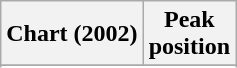<table class="wikitable sortable">
<tr>
<th align="left">Chart (2002)</th>
<th align="center">Peak<br>position</th>
</tr>
<tr>
</tr>
<tr>
</tr>
</table>
